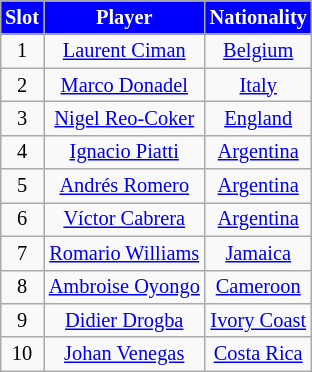<table class="wikitable" style="text-align:center; margin-left:1em; font-size:85%;">
<tr>
<th style="background:#00f; color:white; text-align:center;">Slot</th>
<th style="background:#00f; color:white; text-align:center;">Player</th>
<th style="background:#00f; color:white; text-align:center;">Nationality</th>
</tr>
<tr>
<td>1</td>
<td><a href='#'>Laurent Ciman</a></td>
<td> <a href='#'>Belgium</a></td>
</tr>
<tr>
<td>2</td>
<td><a href='#'>Marco Donadel</a></td>
<td> <a href='#'>Italy</a></td>
</tr>
<tr>
<td>3</td>
<td><a href='#'>Nigel Reo-Coker</a></td>
<td> <a href='#'>England</a></td>
</tr>
<tr>
<td>4</td>
<td><a href='#'>Ignacio Piatti</a></td>
<td> <a href='#'>Argentina</a></td>
</tr>
<tr>
<td>5</td>
<td><a href='#'>Andrés Romero</a></td>
<td> <a href='#'>Argentina</a></td>
</tr>
<tr>
<td>6</td>
<td><a href='#'>Víctor Cabrera</a></td>
<td> <a href='#'>Argentina</a></td>
</tr>
<tr>
<td>7</td>
<td><a href='#'>Romario Williams</a></td>
<td> <a href='#'>Jamaica</a></td>
</tr>
<tr>
<td>8</td>
<td><a href='#'>Ambroise Oyongo</a></td>
<td> <a href='#'>Cameroon</a></td>
</tr>
<tr>
<td>9</td>
<td><a href='#'>Didier Drogba</a></td>
<td> <a href='#'>Ivory Coast</a></td>
</tr>
<tr>
<td>10</td>
<td><a href='#'>Johan Venegas</a></td>
<td> <a href='#'>Costa Rica</a></td>
</tr>
</table>
